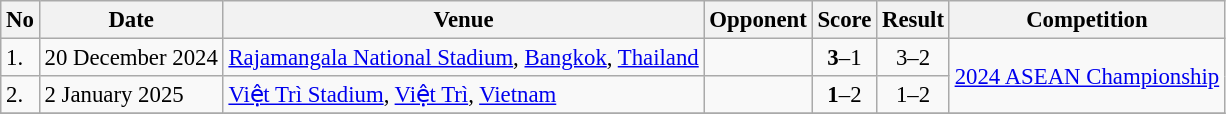<table class="wikitable" style="font-size:95%;">
<tr>
<th>No</th>
<th>Date</th>
<th>Venue</th>
<th>Opponent</th>
<th>Score</th>
<th>Result</th>
<th>Competition</th>
</tr>
<tr>
<td>1.</td>
<td>20 December 2024</td>
<td><a href='#'>Rajamangala National Stadium</a>, <a href='#'>Bangkok</a>, <a href='#'>Thailand</a></td>
<td></td>
<td align=center><strong>3</strong>–1</td>
<td align=center>3–2</td>
<td rowspan=2><a href='#'>2024 ASEAN Championship</a></td>
</tr>
<tr>
<td>2.</td>
<td>2 January 2025</td>
<td><a href='#'>Việt Trì Stadium</a>, <a href='#'>Việt Trì</a>, <a href='#'>Vietnam</a></td>
<td></td>
<td align=center><strong>1</strong>–2</td>
<td align=center>1–2</td>
</tr>
<tr>
</tr>
</table>
